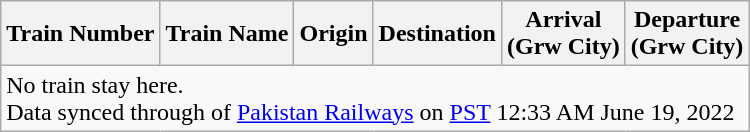<table class="wikitable">
<tr>
<th>Train Number</th>
<th>Train Name</th>
<th>Origin</th>
<th>Destination</th>
<th>Arrival<br>(Grw City)</th>
<th>Departure<br>(Grw City)</th>
</tr>
<tr>
<td colspan="6">No train stay here.<br>Data synced through  of <a href='#'>Pakistan Railways</a> on <a href='#'>PST</a> 12:33 AM June 19, 2022</td>
</tr>
</table>
